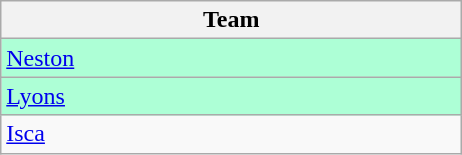<table class="wikitable" style="font-size: 100%">
<tr>
<th width=300>Team</th>
</tr>
<tr align=center style="background: #ADFFD6;">
<td align="left"><a href='#'>Neston</a></td>
</tr>
<tr align=center style="background: #ADFFD6;">
<td align="left"><a href='#'>Lyons</a></td>
</tr>
<tr align=center>
<td align="left"><a href='#'>Isca</a></td>
</tr>
</table>
